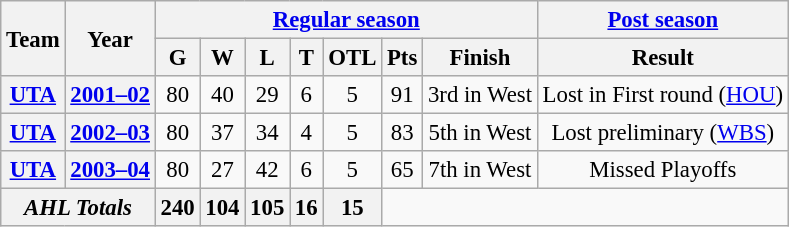<table class="wikitable" style="font-size: 95%; text-align:center;">
<tr>
<th rowspan="2">Team</th>
<th rowspan="2">Year</th>
<th colspan="7"><a href='#'>Regular season</a></th>
<th colspan="1"><a href='#'>Post season</a></th>
</tr>
<tr>
<th>G</th>
<th>W</th>
<th>L</th>
<th>T</th>
<th>OTL</th>
<th>Pts</th>
<th>Finish</th>
<th>Result</th>
</tr>
<tr>
<th><a href='#'>UTA</a></th>
<th><a href='#'>2001–02</a></th>
<td>80</td>
<td>40</td>
<td>29</td>
<td>6</td>
<td>5</td>
<td>91</td>
<td>3rd in West</td>
<td>Lost in First round (<a href='#'>HOU</a>)</td>
</tr>
<tr>
<th><a href='#'>UTA</a></th>
<th><a href='#'>2002–03</a></th>
<td>80</td>
<td>37</td>
<td>34</td>
<td>4</td>
<td>5</td>
<td>83</td>
<td>5th in West</td>
<td>Lost preliminary (<a href='#'>WBS</a>)</td>
</tr>
<tr>
<th><a href='#'>UTA</a></th>
<th><a href='#'>2003–04</a></th>
<td>80</td>
<td>27</td>
<td>42</td>
<td>6</td>
<td>5</td>
<td>65</td>
<td>7th in West</td>
<td>Missed Playoffs</td>
</tr>
<tr>
<th colspan="2"><em>AHL Totals</em></th>
<th>240</th>
<th>104</th>
<th>105</th>
<th>16</th>
<th>15</th>
</tr>
</table>
